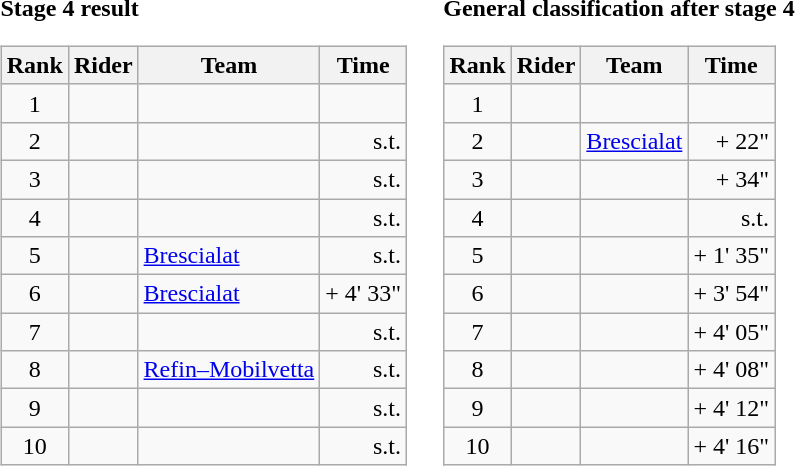<table>
<tr>
<td><strong>Stage 4 result</strong><br><table class="wikitable">
<tr>
<th scope="col">Rank</th>
<th scope="col">Rider</th>
<th scope="col">Team</th>
<th scope="col">Time</th>
</tr>
<tr>
<td style="text-align:center;">1</td>
<td></td>
<td></td>
<td style="text-align:right;"></td>
</tr>
<tr>
<td style="text-align:center;">2</td>
<td></td>
<td></td>
<td style="text-align:right;">s.t.</td>
</tr>
<tr>
<td style="text-align:center;">3</td>
<td></td>
<td></td>
<td style="text-align:right;">s.t.</td>
</tr>
<tr>
<td style="text-align:center;">4</td>
<td> </td>
<td></td>
<td style="text-align:right;">s.t.</td>
</tr>
<tr>
<td style="text-align:center;">5</td>
<td></td>
<td><a href='#'>Brescialat</a></td>
<td style="text-align:right;">s.t.</td>
</tr>
<tr>
<td style="text-align:center;">6</td>
<td></td>
<td><a href='#'>Brescialat</a></td>
<td style="text-align:right;">+ 4' 33"</td>
</tr>
<tr>
<td style="text-align:center;">7</td>
<td></td>
<td></td>
<td style="text-align:right;">s.t.</td>
</tr>
<tr>
<td style="text-align:center;">8</td>
<td></td>
<td><a href='#'>Refin–Mobilvetta</a></td>
<td style="text-align:right;">s.t.</td>
</tr>
<tr>
<td style="text-align:center;">9</td>
<td></td>
<td></td>
<td style="text-align:right;">s.t.</td>
</tr>
<tr>
<td style="text-align:center;">10</td>
<td></td>
<td></td>
<td style="text-align:right;">s.t.</td>
</tr>
</table>
</td>
<td></td>
<td><strong>General classification after stage 4</strong><br><table class="wikitable">
<tr>
<th scope="col">Rank</th>
<th scope="col">Rider</th>
<th scope="col">Team</th>
<th scope="col">Time</th>
</tr>
<tr>
<td style="text-align:center;">1</td>
<td> </td>
<td></td>
<td style="text-align:right;"></td>
</tr>
<tr>
<td style="text-align:center;">2</td>
<td></td>
<td><a href='#'>Brescialat</a></td>
<td style="text-align:right;">+ 22"</td>
</tr>
<tr>
<td style="text-align:center;">3</td>
<td></td>
<td></td>
<td style="text-align:right;">+ 34"</td>
</tr>
<tr>
<td style="text-align:center;">4</td>
<td></td>
<td></td>
<td style="text-align:right;">s.t.</td>
</tr>
<tr>
<td style="text-align:center;">5</td>
<td></td>
<td></td>
<td style="text-align:right;">+ 1' 35"</td>
</tr>
<tr>
<td style="text-align:center;">6</td>
<td></td>
<td></td>
<td style="text-align:right;">+ 3' 54"</td>
</tr>
<tr>
<td style="text-align:center;">7</td>
<td></td>
<td></td>
<td style="text-align:right;">+ 4' 05"</td>
</tr>
<tr>
<td style="text-align:center;">8</td>
<td></td>
<td></td>
<td style="text-align:right;">+ 4' 08"</td>
</tr>
<tr>
<td style="text-align:center;">9</td>
<td></td>
<td></td>
<td style="text-align:right;">+ 4' 12"</td>
</tr>
<tr>
<td style="text-align:center;">10</td>
<td></td>
<td></td>
<td style="text-align:right;">+ 4' 16"</td>
</tr>
</table>
</td>
</tr>
</table>
